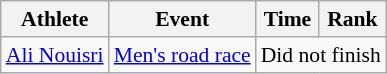<table class="wikitable" style="font-size:90%">
<tr>
<th>Athlete</th>
<th>Event</th>
<th>Time</th>
<th>Rank</th>
</tr>
<tr align=center>
<td align=left><a href='#'>Ali Nouisri</a></td>
<td align=left><a href='#'>Men's road race</a></td>
<td colspan=2>Did not finish</td>
</tr>
</table>
